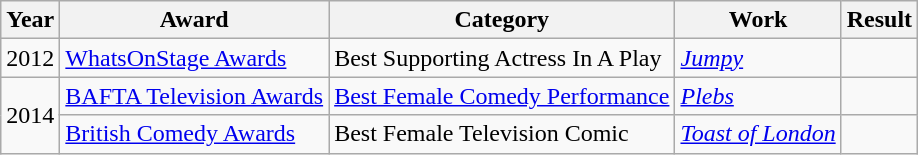<table class="wikitable">
<tr>
<th>Year</th>
<th>Award</th>
<th>Category</th>
<th>Work</th>
<th>Result</th>
</tr>
<tr>
<td>2012</td>
<td><a href='#'>WhatsOnStage Awards</a></td>
<td>Best Supporting Actress In A Play</td>
<td><em><a href='#'>Jumpy</a></em></td>
<td></td>
</tr>
<tr>
<td rowspan="2">2014</td>
<td><a href='#'>BAFTA Television Awards</a></td>
<td><a href='#'>Best Female Comedy Performance</a></td>
<td><em><a href='#'>Plebs</a></em></td>
<td></td>
</tr>
<tr>
<td><a href='#'>British Comedy Awards</a></td>
<td>Best Female Television Comic</td>
<td><em><a href='#'>Toast of London</a></em></td>
<td></td>
</tr>
</table>
